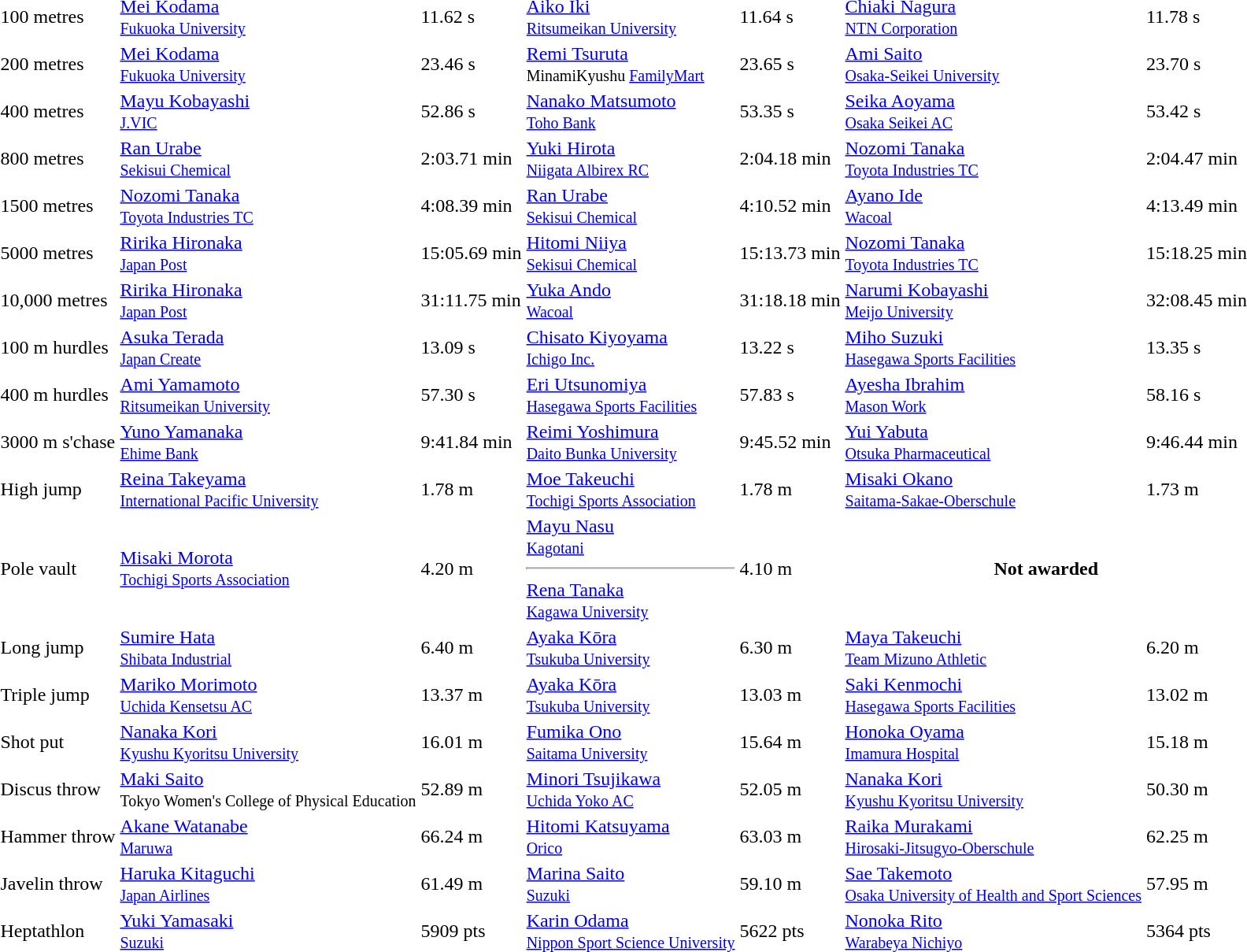<table>
<tr>
<td>100 metres</td>
<td><a href='#'>Mei Kodama</a><br><small><a href='#'>Fukuoka University</a></small></td>
<td>11.62 s</td>
<td><a href='#'>Aiko Iki</a><br><small><a href='#'>Ritsumeikan University</a></small></td>
<td>11.64 s</td>
<td><a href='#'>Chiaki Nagura</a><br><small><a href='#'>NTN Corporation</a></small></td>
<td>11.78 s</td>
</tr>
<tr>
<td>200 metres</td>
<td><a href='#'>Mei Kodama</a><br><small><a href='#'>Fukuoka University</a></small></td>
<td>23.46 s</td>
<td><a href='#'>Remi Tsuruta</a><br><small>MinamiKyushu <a href='#'>FamilyMart</a></small></td>
<td>23.65 s</td>
<td><a href='#'>Ami Saito</a><br><small><a href='#'>Osaka-Seikei University</a></small></td>
<td>23.70 s</td>
</tr>
<tr>
<td>400 metres</td>
<td><a href='#'>Mayu Kobayashi</a><br><small><a href='#'>J.VIC</a></small></td>
<td>52.86 s</td>
<td><a href='#'>Nanako Matsumoto</a><br><small><a href='#'>Toho Bank</a></small></td>
<td>53.35 s</td>
<td><a href='#'>Seika Aoyama</a><br><small><a href='#'>Osaka Seikei AC</a></small></td>
<td>53.42 s</td>
</tr>
<tr>
<td>800 metres</td>
<td><a href='#'>Ran Urabe</a><br><small><a href='#'>Sekisui Chemical</a></small></td>
<td>2:03.71 min</td>
<td><a href='#'>Yuki Hirota</a><br><small><a href='#'>Niigata Albirex RC</a></small></td>
<td>2:04.18 min</td>
<td><a href='#'>Nozomi Tanaka</a><br><small><a href='#'>Toyota Industries TC</a></small></td>
<td>2:04.47 min</td>
</tr>
<tr>
<td>1500 metres</td>
<td><a href='#'>Nozomi Tanaka</a><br><small><a href='#'>Toyota Industries TC</a></small></td>
<td>4:08.39 min</td>
<td><a href='#'>Ran Urabe</a><br><small><a href='#'>Sekisui Chemical</a></small></td>
<td>4:10.52 min</td>
<td><a href='#'>Ayano Ide</a><br><small><a href='#'>Wacoal</a></small></td>
<td>4:13.49 min</td>
</tr>
<tr>
<td>5000 metres</td>
<td><a href='#'>Ririka Hironaka</a><br><small><a href='#'>Japan Post</a></small></td>
<td>15:05.69 min</td>
<td><a href='#'>Hitomi Niiya</a><br><small><a href='#'>Sekisui Chemical</a></small></td>
<td>15:13.73 min</td>
<td><a href='#'>Nozomi Tanaka</a><br><small><a href='#'>Toyota Industries TC</a></small></td>
<td>15:18.25 min</td>
</tr>
<tr>
<td>10,000 metres</td>
<td><a href='#'>Ririka Hironaka</a><br><small><a href='#'>Japan Post</a></small></td>
<td>31:11.75 min</td>
<td><a href='#'>Yuka Ando</a><br><small><a href='#'>Wacoal</a></small></td>
<td>31:18.18 min</td>
<td><a href='#'>Narumi Kobayashi</a><br><small><a href='#'>Meijo University</a></small></td>
<td>32:08.45 min</td>
</tr>
<tr>
<td>100 m hurdles</td>
<td><a href='#'>Asuka Terada</a><br><small><a href='#'>Japan Create</a></small></td>
<td>13.09 s</td>
<td><a href='#'>Chisato Kiyoyama</a><br><small><a href='#'>Ichigo Inc.</a></small></td>
<td>13.22 s</td>
<td><a href='#'>Miho Suzuki</a><br><small><a href='#'>Hasegawa Sports Facilities</a></small></td>
<td>13.35 s</td>
</tr>
<tr>
<td>400 m hurdles</td>
<td><a href='#'>Ami Yamamoto</a><br><small><a href='#'>Ritsumeikan University</a></small></td>
<td>57.30 s</td>
<td><a href='#'>Eri Utsunomiya</a><br><small><a href='#'>Hasegawa Sports Facilities</a></small></td>
<td>57.83 s</td>
<td><a href='#'>Ayesha Ibrahim</a><br><small><a href='#'>Mason Work</a></small></td>
<td>58.16 s</td>
</tr>
<tr>
<td>3000 m s'chase</td>
<td><a href='#'>Yuno Yamanaka</a><br><small><a href='#'>Ehime Bank</a></small></td>
<td>9:41.84 min</td>
<td><a href='#'>Reimi Yoshimura</a><br><small><a href='#'>Daito Bunka University</a></small></td>
<td>9:45.52 min</td>
<td><a href='#'>Yui Yabuta</a><br><small><a href='#'>Otsuka Pharmaceutical</a></small></td>
<td>9:46.44 min</td>
</tr>
<tr>
<td>High jump</td>
<td><a href='#'>Reina Takeyama</a><br><small><a href='#'>International Pacific University</a></small></td>
<td>1.78 m</td>
<td><a href='#'>Moe Takeuchi</a><br><small><a href='#'>Tochigi Sports Association</a></small></td>
<td>1.78 m</td>
<td><a href='#'>Misaki Okano</a><br><small><a href='#'>Saitama-Sakae-Oberschule</a></small></td>
<td>1.73 m</td>
</tr>
<tr>
<td>Pole vault</td>
<td><a href='#'>Misaki Morota</a><br><small><a href='#'>Tochigi Sports Association</a></small></td>
<td>4.20 m</td>
<td><a href='#'>Mayu Nasu</a><br><small><a href='#'>Kagotani</a></small><hr><a href='#'>Rena Tanaka</a><br><small><a href='#'>Kagawa University</a></small></td>
<td>4.10 m</td>
<th colspan=2>Not awarded</th>
</tr>
<tr>
<td>Long jump</td>
<td><a href='#'>Sumire Hata</a><br><small><a href='#'>Shibata Industrial</a></small></td>
<td>6.40 m</td>
<td><a href='#'>Ayaka Kōra</a><br><small><a href='#'>Tsukuba University</a></small></td>
<td>6.30 m</td>
<td><a href='#'>Maya Takeuchi</a><br><small><a href='#'>Team Mizuno Athletic</a></small></td>
<td>6.20 m</td>
</tr>
<tr>
<td>Triple jump</td>
<td><a href='#'>Mariko Morimoto</a><br><small><a href='#'>Uchida Kensetsu AC</a></small></td>
<td>13.37 m</td>
<td><a href='#'>Ayaka Kōra</a><br><small><a href='#'>Tsukuba University</a></small></td>
<td>13.03 m</td>
<td><a href='#'>Saki Kenmochi</a><br><small><a href='#'>Hasegawa Sports Facilities</a></small></td>
<td>13.02 m</td>
</tr>
<tr>
<td>Shot put</td>
<td><a href='#'>Nanaka Kori</a><br><small><a href='#'>Kyushu Kyoritsu University</a></small></td>
<td>16.01 m</td>
<td><a href='#'>Fumika Ono</a><br><small><a href='#'>Saitama University</a></small></td>
<td>15.64 m</td>
<td><a href='#'>Honoka Oyama</a><br><small><a href='#'>Imamura Hospital</a></small></td>
<td>15.18 m</td>
</tr>
<tr>
<td>Discus throw</td>
<td><a href='#'>Maki Saito</a><br><small>Tokyo Women's College of Physical Education</small></td>
<td>52.89 m</td>
<td><a href='#'>Minori Tsujikawa</a><br><small><a href='#'>Uchida Yoko AC</a></small></td>
<td>52.05 m</td>
<td><a href='#'>Nanaka Kori</a><br><small><a href='#'>Kyushu Kyoritsu University</a></small></td>
<td>50.30 m</td>
</tr>
<tr>
<td>Hammer throw</td>
<td><a href='#'>Akane Watanabe</a><br><small><a href='#'>Maruwa</a></small></td>
<td>66.24 m</td>
<td><a href='#'>Hitomi Katsuyama</a><br><small><a href='#'>Orico</a></small></td>
<td>63.03 m</td>
<td><a href='#'>Raika Murakami</a><br><small><a href='#'>Hirosaki-Jitsugyo-Oberschule</a></small></td>
<td>62.25 m</td>
</tr>
<tr>
<td>Javelin throw</td>
<td><a href='#'>Haruka Kitaguchi</a><br><small><a href='#'>Japan Airlines</a></small></td>
<td>61.49 m</td>
<td><a href='#'>Marina Saito</a><br><small><a href='#'>Suzuki</a></small></td>
<td>59.10 m</td>
<td><a href='#'>Sae Takemoto</a><br><small><a href='#'>Osaka University of Health and Sport Sciences</a></small></td>
<td>57.95 m</td>
</tr>
<tr>
<td>Heptathlon</td>
<td><a href='#'>Yuki Yamasaki</a><br><small><a href='#'>Suzuki</a></small></td>
<td>5909 pts</td>
<td><a href='#'>Karin Odama</a><br><small><a href='#'>Nippon Sport Science University</a></small></td>
<td>5622 pts</td>
<td><a href='#'>Nonoka Rito</a><br><small><a href='#'>Warabeya Nichiyo</a></small></td>
<td>5364 pts</td>
</tr>
</table>
